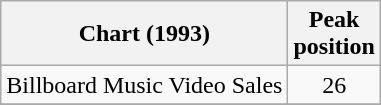<table class="wikitable sortable" border="1">
<tr>
<th scope="col">Chart (1993)</th>
<th scope="col">Peak<br>position</th>
</tr>
<tr>
<td>Billboard Music Video Sales</td>
<td style="text-align:center;">26</td>
</tr>
<tr>
</tr>
</table>
